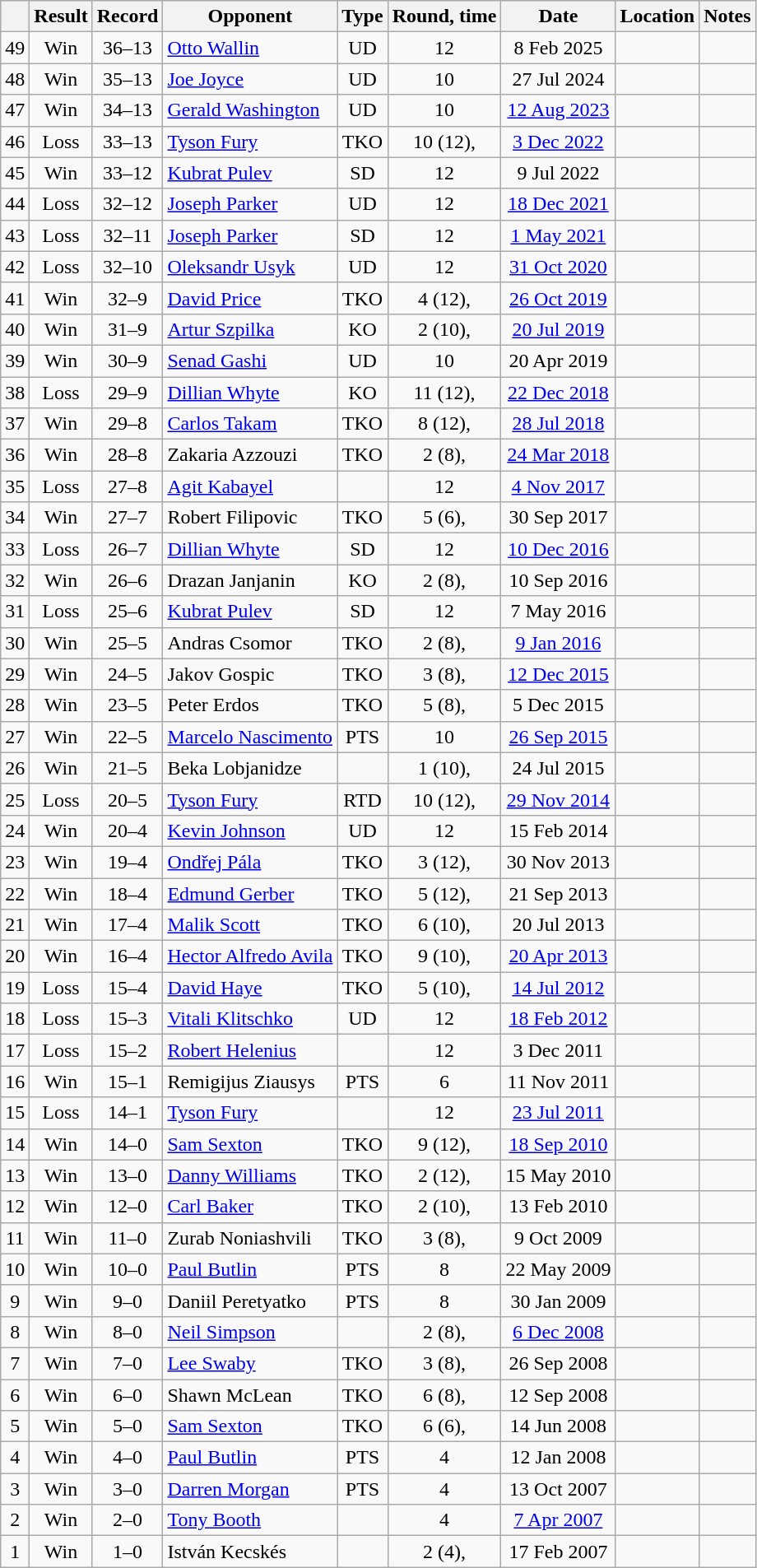<table class="wikitable" style="text-align:center">
<tr>
<th></th>
<th>Result</th>
<th>Record</th>
<th>Opponent</th>
<th>Type</th>
<th>Round, time</th>
<th>Date</th>
<th>Location</th>
<th>Notes</th>
</tr>
<tr>
<td>49</td>
<td>Win</td>
<td>36–13</td>
<td style="text-align:left;"><a href='#'>Otto Wallin</a></td>
<td>UD</td>
<td>12</td>
<td>8 Feb 2025</td>
<td style="text-align:left;"></td>
<td></td>
</tr>
<tr>
<td>48</td>
<td>Win</td>
<td>35–13</td>
<td style="text-align:left;"><a href='#'>Joe Joyce</a></td>
<td>UD</td>
<td>10</td>
<td>27 Jul 2024</td>
<td style="text-align:left;"></td>
<td></td>
</tr>
<tr>
<td>47</td>
<td>Win</td>
<td>34–13</td>
<td style="text-align:left;"><a href='#'>Gerald Washington</a></td>
<td>UD</td>
<td>10</td>
<td><a href='#'>12 Aug 2023</a></td>
<td style="text-align:left;"></td>
<td></td>
</tr>
<tr>
<td>46</td>
<td>Loss</td>
<td>33–13</td>
<td style="text-align:left;"><a href='#'>Tyson Fury</a></td>
<td>TKO</td>
<td>10 (12), </td>
<td><a href='#'>3 Dec 2022</a></td>
<td style="text-align:left;"></td>
<td style="text-align:left;"></td>
</tr>
<tr>
<td>45</td>
<td>Win</td>
<td>33–12</td>
<td style="text-align:left;"><a href='#'>Kubrat Pulev</a></td>
<td>SD</td>
<td>12</td>
<td>9 Jul 2022</td>
<td style="text-align:left;"></td>
<td style="text-align:left;"></td>
</tr>
<tr>
<td>44</td>
<td>Loss</td>
<td>32–12</td>
<td style="text-align:left;"><a href='#'>Joseph Parker</a></td>
<td>UD</td>
<td>12</td>
<td><a href='#'>18 Dec 2021</a></td>
<td style="text-align:left;"></td>
<td style="text-align:left;"></td>
</tr>
<tr>
<td>43</td>
<td>Loss</td>
<td>32–11</td>
<td style="text-align:left;"><a href='#'>Joseph Parker</a></td>
<td>SD</td>
<td>12</td>
<td><a href='#'>1 May 2021</a></td>
<td style="text-align:left;"></td>
<td style="text-align:left;"></td>
</tr>
<tr>
<td>42</td>
<td>Loss</td>
<td>32–10</td>
<td style="text-align:left;"><a href='#'>Oleksandr Usyk</a></td>
<td>UD</td>
<td>12</td>
<td><a href='#'>31 Oct 2020</a></td>
<td style="text-align:left;"></td>
<td style="text-align:left;"></td>
</tr>
<tr>
<td>41</td>
<td>Win</td>
<td>32–9</td>
<td style="text-align:left;"><a href='#'>David Price</a></td>
<td>TKO</td>
<td>4 (12), </td>
<td><a href='#'>26 Oct 2019</a></td>
<td style="text-align:left;"></td>
<td style="text-align:left;"></td>
</tr>
<tr>
<td>40</td>
<td>Win</td>
<td>31–9</td>
<td style="text-align:left;"><a href='#'>Artur Szpilka</a></td>
<td>KO</td>
<td>2 (10), </td>
<td><a href='#'>20 Jul 2019</a></td>
<td style="text-align:left;"></td>
<td></td>
</tr>
<tr>
<td>39</td>
<td>Win</td>
<td>30–9</td>
<td style="text-align:left;"><a href='#'>Senad Gashi</a></td>
<td>UD</td>
<td>10</td>
<td>20 Apr 2019</td>
<td style="text-align:left;"></td>
<td></td>
</tr>
<tr>
<td>38</td>
<td>Loss</td>
<td>29–9</td>
<td style="text-align:left;"><a href='#'>Dillian Whyte</a></td>
<td>KO</td>
<td>11 (12), </td>
<td><a href='#'>22 Dec 2018</a></td>
<td style="text-align:left;"></td>
<td style="text-align:left;"></td>
</tr>
<tr>
<td>37</td>
<td>Win</td>
<td>29–8</td>
<td style="text-align:left;"><a href='#'>Carlos Takam</a></td>
<td>TKO</td>
<td>8 (12), </td>
<td><a href='#'>28 Jul 2018</a></td>
<td style="text-align:left;"></td>
<td style="text-align:left;"></td>
</tr>
<tr>
<td>36</td>
<td>Win</td>
<td>28–8</td>
<td style="text-align:left;">Zakaria Azzouzi</td>
<td>TKO</td>
<td>2 (8), </td>
<td><a href='#'>24 Mar 2018</a></td>
<td style="text-align:left;"></td>
<td></td>
</tr>
<tr>
<td>35</td>
<td>Loss</td>
<td>27–8</td>
<td style="text-align:left;"><a href='#'>Agit Kabayel</a></td>
<td></td>
<td>12</td>
<td><a href='#'>4 Nov 2017</a></td>
<td style="text-align:left;"></td>
<td style="text-align:left;"></td>
</tr>
<tr>
<td>34</td>
<td>Win</td>
<td>27–7</td>
<td style="text-align:left;">Robert Filipovic</td>
<td>TKO</td>
<td>5 (6), </td>
<td>30 Sep 2017</td>
<td style="text-align:left;"></td>
<td></td>
</tr>
<tr>
<td>33</td>
<td>Loss</td>
<td>26–7</td>
<td style="text-align:left;"><a href='#'>Dillian Whyte</a></td>
<td>SD</td>
<td>12</td>
<td><a href='#'>10 Dec 2016</a></td>
<td style="text-align:left;"></td>
<td style="text-align:left;"></td>
</tr>
<tr>
<td>32</td>
<td>Win</td>
<td>26–6</td>
<td style="text-align:left;">Drazan Janjanin</td>
<td>KO</td>
<td>2 (8), </td>
<td>10 Sep 2016</td>
<td style="text-align:left;"></td>
<td></td>
</tr>
<tr>
<td>31</td>
<td>Loss</td>
<td>25–6</td>
<td style="text-align:left;"><a href='#'>Kubrat Pulev</a></td>
<td>SD</td>
<td>12</td>
<td>7 May 2016</td>
<td style="text-align:left;"></td>
<td style="text-align:left;"></td>
</tr>
<tr>
<td>30</td>
<td>Win</td>
<td>25–5</td>
<td style="text-align:left;">Andras Csomor</td>
<td>TKO</td>
<td>2 (8), </td>
<td><a href='#'>9 Jan 2016</a></td>
<td style="text-align:left;"></td>
<td></td>
</tr>
<tr>
<td>29</td>
<td>Win</td>
<td>24–5</td>
<td style="text-align:left;">Jakov Gospic</td>
<td>TKO</td>
<td>3 (8), </td>
<td><a href='#'>12 Dec 2015</a></td>
<td style="text-align:left;"></td>
<td></td>
</tr>
<tr>
<td>28</td>
<td>Win</td>
<td>23–5</td>
<td style="text-align:left;">Peter Erdos</td>
<td>TKO</td>
<td>5 (8), </td>
<td>5 Dec 2015</td>
<td style="text-align:left;"></td>
<td></td>
</tr>
<tr>
<td>27</td>
<td>Win</td>
<td>22–5</td>
<td style="text-align:left;"><a href='#'>Marcelo Nascimento</a></td>
<td>PTS</td>
<td>10</td>
<td><a href='#'>26 Sep 2015</a></td>
<td style="text-align:left;"></td>
<td></td>
</tr>
<tr>
<td>26</td>
<td>Win</td>
<td>21–5</td>
<td style="text-align:left;">Beka Lobjanidze</td>
<td></td>
<td>1 (10), </td>
<td>24 Jul 2015</td>
<td style="text-align:left;"></td>
<td></td>
</tr>
<tr>
<td>25</td>
<td>Loss</td>
<td>20–5</td>
<td style="text-align:left;"><a href='#'>Tyson Fury</a></td>
<td>RTD</td>
<td>10 (12), </td>
<td><a href='#'>29 Nov 2014</a></td>
<td style="text-align:left;"></td>
<td style="text-align:left;"></td>
</tr>
<tr>
<td>24</td>
<td>Win</td>
<td>20–4</td>
<td style="text-align:left;"><a href='#'>Kevin Johnson</a></td>
<td>UD</td>
<td>12</td>
<td>15 Feb 2014</td>
<td style="text-align:left;"></td>
<td style="text-align:left;"></td>
</tr>
<tr>
<td>23</td>
<td>Win</td>
<td>19–4</td>
<td style="text-align:left;"><a href='#'>Ondřej Pála</a></td>
<td>TKO</td>
<td>3 (12), </td>
<td>30 Nov 2013</td>
<td style="text-align:left;"></td>
<td style="text-align:left;"></td>
</tr>
<tr>
<td>22</td>
<td>Win</td>
<td>18–4</td>
<td style="text-align:left;"><a href='#'>Edmund Gerber</a></td>
<td>TKO</td>
<td>5 (12), </td>
<td>21 Sep 2013</td>
<td style="text-align:left;"></td>
<td style="text-align:left;"></td>
</tr>
<tr>
<td>21</td>
<td>Win</td>
<td>17–4</td>
<td style="text-align:left;"><a href='#'>Malik Scott</a></td>
<td>TKO</td>
<td>6 (10), </td>
<td>20 Jul 2013</td>
<td style="text-align:left;"></td>
<td style="text-align:left;"></td>
</tr>
<tr>
<td>20</td>
<td>Win</td>
<td>16–4</td>
<td style="text-align:left;"><a href='#'>Hector Alfredo Avila</a></td>
<td>TKO</td>
<td>9 (10), </td>
<td><a href='#'>20 Apr 2013</a></td>
<td style="text-align:left;"></td>
<td></td>
</tr>
<tr>
<td>19</td>
<td>Loss</td>
<td>15–4</td>
<td style="text-align:left;"><a href='#'>David Haye</a></td>
<td>TKO</td>
<td>5 (10), </td>
<td><a href='#'>14 Jul 2012</a></td>
<td style="text-align:left;"></td>
<td style="text-align:left;"></td>
</tr>
<tr>
<td>18</td>
<td>Loss</td>
<td>15–3</td>
<td style="text-align:left;"><a href='#'>Vitali Klitschko</a></td>
<td>UD</td>
<td>12</td>
<td><a href='#'>18 Feb 2012</a></td>
<td style="text-align:left;"></td>
<td style="text-align:left;"></td>
</tr>
<tr>
<td>17</td>
<td>Loss</td>
<td>15–2</td>
<td style="text-align:left;"><a href='#'>Robert Helenius</a></td>
<td></td>
<td>12</td>
<td>3 Dec 2011</td>
<td style="text-align:left;"></td>
<td style="text-align:left;"></td>
</tr>
<tr>
<td>16</td>
<td>Win</td>
<td>15–1</td>
<td style="text-align:left;">Remigijus Ziausys</td>
<td>PTS</td>
<td>6</td>
<td>11 Nov 2011</td>
<td style="text-align:left;"></td>
<td></td>
</tr>
<tr>
<td>15</td>
<td>Loss</td>
<td>14–1</td>
<td style="text-align:left;"><a href='#'>Tyson Fury</a></td>
<td></td>
<td>12</td>
<td><a href='#'>23 Jul 2011</a></td>
<td style="text-align:left;"></td>
<td style="text-align:left;"></td>
</tr>
<tr>
<td>14</td>
<td>Win</td>
<td>14–0</td>
<td style="text-align:left;"><a href='#'>Sam Sexton</a></td>
<td>TKO</td>
<td>9 (12), </td>
<td><a href='#'>18 Sep 2010</a></td>
<td style="text-align:left;"></td>
<td style="text-align:left;"></td>
</tr>
<tr>
<td>13</td>
<td>Win</td>
<td>13–0</td>
<td style="text-align:left;"><a href='#'>Danny Williams</a></td>
<td>TKO</td>
<td>2 (12), </td>
<td>15 May 2010</td>
<td style="text-align:left;"></td>
<td style="text-align:left;"></td>
</tr>
<tr>
<td>12</td>
<td>Win</td>
<td>12–0</td>
<td style="text-align:left;"><a href='#'>Carl Baker</a></td>
<td>TKO</td>
<td>2 (10), </td>
<td>13 Feb 2010</td>
<td style="text-align:left;"></td>
<td></td>
</tr>
<tr>
<td>11</td>
<td>Win</td>
<td>11–0</td>
<td style="text-align:left;">Zurab Noniashvili</td>
<td>TKO</td>
<td>3 (8), </td>
<td>9 Oct 2009</td>
<td style="text-align:left;"></td>
<td></td>
</tr>
<tr>
<td>10</td>
<td>Win</td>
<td>10–0</td>
<td style="text-align:left;"><a href='#'>Paul Butlin</a></td>
<td>PTS</td>
<td>8</td>
<td>22 May 2009</td>
<td style="text-align:left;"></td>
<td></td>
</tr>
<tr>
<td>9</td>
<td>Win</td>
<td>9–0</td>
<td style="text-align:left;">Daniil Peretyatko</td>
<td>PTS</td>
<td>8</td>
<td>30 Jan 2009</td>
<td style="text-align:left;"></td>
<td></td>
</tr>
<tr>
<td>8</td>
<td>Win</td>
<td>8–0</td>
<td style="text-align:left;"><a href='#'>Neil Simpson</a></td>
<td></td>
<td>2 (8), </td>
<td><a href='#'>6 Dec 2008</a></td>
<td style="text-align:left;"></td>
<td></td>
</tr>
<tr>
<td>7</td>
<td>Win</td>
<td>7–0</td>
<td style="text-align:left;"><a href='#'>Lee Swaby</a></td>
<td>TKO</td>
<td>3 (8), </td>
<td>26 Sep 2008</td>
<td style="text-align:left;"></td>
<td></td>
</tr>
<tr>
<td>6</td>
<td>Win</td>
<td>6–0</td>
<td style="text-align:left;">Shawn McLean</td>
<td>TKO</td>
<td>6 (8), </td>
<td>12 Sep 2008</td>
<td style="text-align:left;"></td>
<td></td>
</tr>
<tr>
<td>5</td>
<td>Win</td>
<td>5–0</td>
<td style="text-align:left;"><a href='#'>Sam Sexton</a></td>
<td>TKO</td>
<td>6 (6), </td>
<td>14 Jun 2008</td>
<td style="text-align:left;"></td>
<td></td>
</tr>
<tr>
<td>4</td>
<td>Win</td>
<td>4–0</td>
<td style="text-align:left;"><a href='#'>Paul Butlin</a></td>
<td>PTS</td>
<td>4</td>
<td>12 Jan 2008</td>
<td style="text-align:left;"></td>
<td></td>
</tr>
<tr>
<td>3</td>
<td>Win</td>
<td>3–0</td>
<td style="text-align:left;"><a href='#'>Darren Morgan</a></td>
<td>PTS</td>
<td>4</td>
<td>13 Oct 2007</td>
<td style="text-align:left;"></td>
<td></td>
</tr>
<tr>
<td>2</td>
<td>Win</td>
<td>2–0</td>
<td style="text-align:left;"><a href='#'>Tony Booth</a></td>
<td></td>
<td>4</td>
<td><a href='#'>7 Apr 2007</a></td>
<td style="text-align:left;"></td>
<td></td>
</tr>
<tr>
<td>1</td>
<td>Win</td>
<td>1–0</td>
<td style="text-align:left;">István Kecskés</td>
<td></td>
<td>2 (4), </td>
<td>17 Feb 2007</td>
<td style="text-align:left;"></td>
<td></td>
</tr>
</table>
